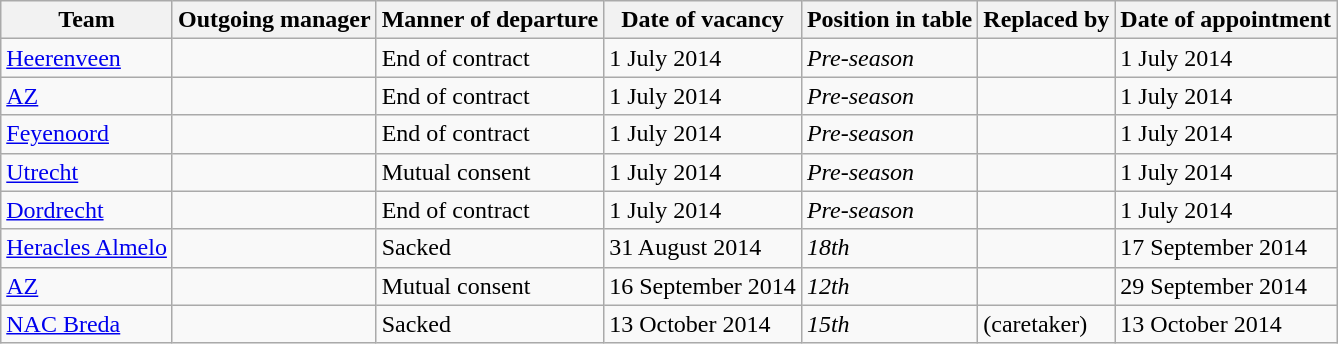<table class="wikitable sortable">
<tr>
<th>Team</th>
<th>Outgoing manager</th>
<th>Manner of departure</th>
<th>Date of vacancy</th>
<th>Position in table</th>
<th>Replaced by</th>
<th>Date of appointment</th>
</tr>
<tr>
<td><a href='#'>Heerenveen</a></td>
<td> </td>
<td>End of contract</td>
<td>1 July 2014</td>
<td><em>Pre-season</em></td>
<td> </td>
<td>1 July 2014</td>
</tr>
<tr>
<td><a href='#'>AZ</a></td>
<td> </td>
<td>End of contract</td>
<td>1 July 2014</td>
<td><em>Pre-season</em></td>
<td> </td>
<td>1 July 2014</td>
</tr>
<tr>
<td><a href='#'>Feyenoord</a></td>
<td> </td>
<td>End of contract</td>
<td>1 July 2014</td>
<td><em>Pre-season</em></td>
<td> </td>
<td>1 July 2014</td>
</tr>
<tr>
<td><a href='#'>Utrecht</a></td>
<td> </td>
<td>Mutual consent</td>
<td>1 July 2014</td>
<td><em>Pre-season</em></td>
<td> </td>
<td>1 July 2014</td>
</tr>
<tr>
<td><a href='#'>Dordrecht</a></td>
<td> </td>
<td>End of contract</td>
<td>1 July 2014</td>
<td><em>Pre-season</em></td>
<td> </td>
<td>1 July 2014</td>
</tr>
<tr>
<td><a href='#'>Heracles Almelo</a></td>
<td> </td>
<td>Sacked</td>
<td>31 August 2014</td>
<td><em>18th</em></td>
<td> </td>
<td>17 September 2014</td>
</tr>
<tr>
<td><a href='#'>AZ</a></td>
<td> </td>
<td>Mutual consent</td>
<td>16 September 2014</td>
<td><em>12th</em></td>
<td> </td>
<td>29 September 2014</td>
</tr>
<tr>
<td><a href='#'>NAC Breda</a></td>
<td> </td>
<td>Sacked</td>
<td>13 October 2014</td>
<td><em>15th</em></td>
<td>  (caretaker)</td>
<td>13 October 2014</td>
</tr>
</table>
